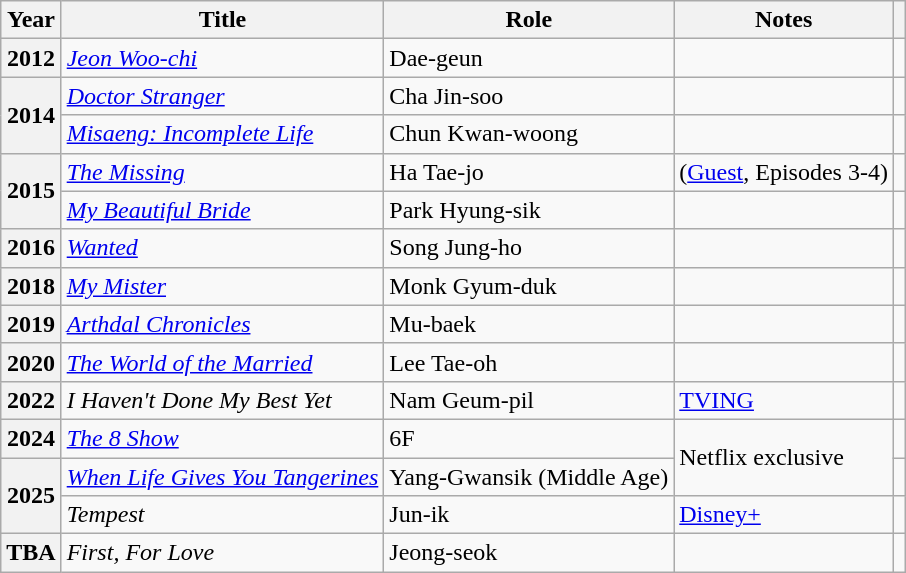<table class="wikitable plainrowheaders sortable">
<tr>
<th scope="col">Year</th>
<th scope="col">Title</th>
<th scope="col">Role</th>
<th scope="col">Notes</th>
<th scope="col" class="unsortable"></th>
</tr>
<tr>
<th scope="row">2012</th>
<td><em><a href='#'>Jeon Woo-chi</a></em></td>
<td>Dae-geun</td>
<td></td>
<td style="text-align:center"></td>
</tr>
<tr>
<th scope="row" rowspan="2">2014</th>
<td><em><a href='#'>Doctor Stranger</a></em></td>
<td>Cha Jin-soo</td>
<td></td>
<td style="text-align:center"></td>
</tr>
<tr>
<td><em><a href='#'>Misaeng: Incomplete Life</a></em></td>
<td>Chun Kwan-woong</td>
<td></td>
<td style="text-align:center"></td>
</tr>
<tr>
<th scope="row" rowspan="2">2015</th>
<td><em><a href='#'>The Missing</a></em></td>
<td>Ha Tae-jo</td>
<td>(<a href='#'>Guest</a>, Episodes 3-4)</td>
<td style="text-align:center"></td>
</tr>
<tr>
<td><em><a href='#'>My Beautiful Bride</a></em></td>
<td>Park Hyung-sik</td>
<td></td>
<td style="text-align:center"></td>
</tr>
<tr>
<th scope="row">2016</th>
<td><em><a href='#'>Wanted</a></em></td>
<td>Song Jung-ho</td>
<td></td>
<td style="text-align:center"></td>
</tr>
<tr>
<th scope="row">2018</th>
<td><em><a href='#'>My Mister</a></em></td>
<td>Monk Gyum-duk</td>
<td></td>
<td style="text-align:center"></td>
</tr>
<tr>
<th scope="row">2019</th>
<td><em><a href='#'>Arthdal Chronicles</a></em></td>
<td>Mu-baek</td>
<td></td>
<td style="text-align:center"></td>
</tr>
<tr>
<th scope="row">2020</th>
<td><em><a href='#'>The World of the Married</a></em></td>
<td>Lee Tae-oh</td>
<td></td>
<td style="text-align:center"></td>
</tr>
<tr>
<th scope="row">2022</th>
<td><em>I Haven't Done My Best Yet</em></td>
<td>Nam Geum-pil</td>
<td><a href='#'>TVING</a></td>
<td></td>
</tr>
<tr>
<th scope="row">2024</th>
<td><em><a href='#'>The 8 Show</a></em></td>
<td>6F</td>
<td rowspan="2">Netflix exclusive</td>
<td></td>
</tr>
<tr>
<th rowspan="2" scope="row">2025</th>
<td><em><a href='#'>When Life Gives You Tangerines</a></em></td>
<td>Yang-Gwansik (Middle Age)</td>
<td></td>
</tr>
<tr>
<td><em>Tempest</em></td>
<td>Jun-ik</td>
<td><a href='#'>Disney+</a></td>
<td></td>
</tr>
<tr>
<th scope="row">TBA</th>
<td><em>First, For Love</em></td>
<td>Jeong-seok</td>
<td></td>
<td></td>
</tr>
</table>
